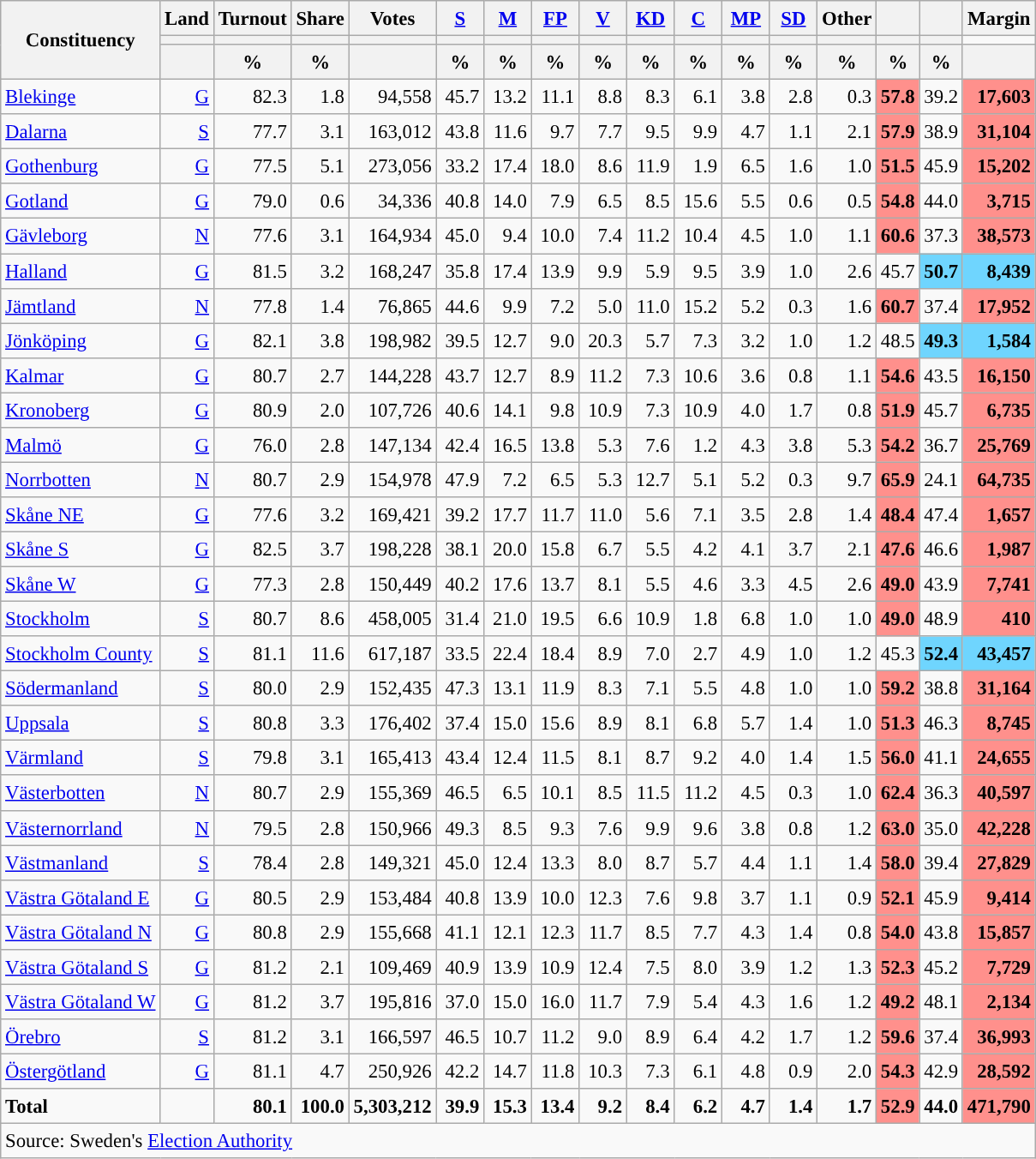<table class="wikitable sortable" style="text-align:right; font-size:95%; line-height:20px;">
<tr>
<th rowspan="3">Constituency</th>
<th>Land</th>
<th>Turnout</th>
<th>Share</th>
<th>Votes</th>
<th width="30px" class="unsortable"><a href='#'>S</a></th>
<th width="30px" class="unsortable"><a href='#'>M</a></th>
<th width="30px" class="unsortable"><a href='#'>FP</a></th>
<th width="30px" class="unsortable"><a href='#'>V</a></th>
<th width="30px" class="unsortable"><a href='#'>KD</a></th>
<th width="30px" class="unsortable"><a href='#'>C</a></th>
<th width="30px" class="unsortable"><a href='#'>MP</a></th>
<th width="30px" class="unsortable"><a href='#'>SD</a></th>
<th width="30px" class="unsortable">Other</th>
<th></th>
<th></th>
<th>Margin</th>
</tr>
<tr>
<th></th>
<th></th>
<th></th>
<th></th>
<th style="background:"></th>
<th style="background:"></th>
<th style="background:"></th>
<th style="background:"></th>
<th style="background:"></th>
<th style="background:"></th>
<th style="background:"></th>
<th style="background:"></th>
<th style="background:"></th>
<th style="background:"></th>
<th style="background:"></th>
</tr>
<tr>
<th></th>
<th data-sort-type="number">%</th>
<th data-sort-type="number">%</th>
<th></th>
<th data-sort-type="number">%</th>
<th data-sort-type="number">%</th>
<th data-sort-type="number">%</th>
<th data-sort-type="number">%</th>
<th data-sort-type="number">%</th>
<th data-sort-type="number">%</th>
<th data-sort-type="number">%</th>
<th data-sort-type="number">%</th>
<th data-sort-type="number">%</th>
<th data-sort-type="number">%</th>
<th data-sort-type="number">%</th>
<th data-sort-type="number"></th>
</tr>
<tr>
<td align=left><a href='#'>Blekinge</a></td>
<td><a href='#'>G</a></td>
<td>82.3</td>
<td>1.8</td>
<td>94,558</td>
<td>45.7</td>
<td>13.2</td>
<td>11.1</td>
<td>8.8</td>
<td>8.3</td>
<td>6.1</td>
<td>3.8</td>
<td>2.8</td>
<td>0.3</td>
<td bgcolor=#ff908c><strong>57.8</strong></td>
<td>39.2</td>
<td bgcolor=#ff908c><strong>17,603</strong></td>
</tr>
<tr>
<td align=left><a href='#'>Dalarna</a></td>
<td><a href='#'>S</a></td>
<td>77.7</td>
<td>3.1</td>
<td>163,012</td>
<td>43.8</td>
<td>11.6</td>
<td>9.7</td>
<td>7.7</td>
<td>9.5</td>
<td>9.9</td>
<td>4.7</td>
<td>1.1</td>
<td>2.1</td>
<td bgcolor=#ff908c><strong>57.9</strong></td>
<td>38.9</td>
<td bgcolor=#ff908c><strong>31,104</strong></td>
</tr>
<tr>
<td align=left><a href='#'>Gothenburg</a></td>
<td><a href='#'>G</a></td>
<td>77.5</td>
<td>5.1</td>
<td>273,056</td>
<td>33.2</td>
<td>17.4</td>
<td>18.0</td>
<td>8.6</td>
<td>11.9</td>
<td>1.9</td>
<td>6.5</td>
<td>1.6</td>
<td>1.0</td>
<td bgcolor=#ff908c><strong>51.5</strong></td>
<td>45.9</td>
<td bgcolor=#ff908c><strong>15,202</strong></td>
</tr>
<tr>
<td align=left><a href='#'>Gotland</a></td>
<td><a href='#'>G</a></td>
<td>79.0</td>
<td>0.6</td>
<td>34,336</td>
<td>40.8</td>
<td>14.0</td>
<td>7.9</td>
<td>6.5</td>
<td>8.5</td>
<td>15.6</td>
<td>5.5</td>
<td>0.6</td>
<td>0.5</td>
<td bgcolor=#ff908c><strong>54.8</strong></td>
<td>44.0</td>
<td bgcolor=#ff908c><strong>3,715</strong></td>
</tr>
<tr>
<td align=left><a href='#'>Gävleborg</a></td>
<td><a href='#'>N</a></td>
<td>77.6</td>
<td>3.1</td>
<td>164,934</td>
<td>45.0</td>
<td>9.4</td>
<td>10.0</td>
<td>7.4</td>
<td>11.2</td>
<td>10.4</td>
<td>4.5</td>
<td>1.0</td>
<td>1.1</td>
<td bgcolor=#ff908c><strong>60.6</strong></td>
<td>37.3</td>
<td bgcolor=#ff908c><strong>38,573</strong></td>
</tr>
<tr>
<td align=left><a href='#'>Halland</a></td>
<td><a href='#'>G</a></td>
<td>81.5</td>
<td>3.2</td>
<td>168,247</td>
<td>35.8</td>
<td>17.4</td>
<td>13.9</td>
<td>9.9</td>
<td>5.9</td>
<td>9.5</td>
<td>3.9</td>
<td>1.0</td>
<td>2.6</td>
<td>45.7</td>
<td bgcolor=#6fd5fe><strong>50.7</strong></td>
<td bgcolor=#6fd5fe><strong>8,439</strong></td>
</tr>
<tr>
<td align=left><a href='#'>Jämtland</a></td>
<td><a href='#'>N</a></td>
<td>77.8</td>
<td>1.4</td>
<td>76,865</td>
<td>44.6</td>
<td>9.9</td>
<td>7.2</td>
<td>5.0</td>
<td>11.0</td>
<td>15.2</td>
<td>5.2</td>
<td>0.3</td>
<td>1.6</td>
<td bgcolor=#ff908c><strong>60.7</strong></td>
<td>37.4</td>
<td bgcolor=#ff908c><strong>17,952</strong></td>
</tr>
<tr>
<td align=left><a href='#'>Jönköping</a></td>
<td><a href='#'>G</a></td>
<td>82.1</td>
<td>3.8</td>
<td>198,982</td>
<td>39.5</td>
<td>12.7</td>
<td>9.0</td>
<td>20.3</td>
<td>5.7</td>
<td>7.3</td>
<td>3.2</td>
<td>1.0</td>
<td>1.2</td>
<td>48.5</td>
<td bgcolor=#6fd5fe><strong>49.3</strong></td>
<td bgcolor=#6fd5fe><strong>1,584</strong></td>
</tr>
<tr>
<td align=left><a href='#'>Kalmar</a></td>
<td><a href='#'>G</a></td>
<td>80.7</td>
<td>2.7</td>
<td>144,228</td>
<td>43.7</td>
<td>12.7</td>
<td>8.9</td>
<td>11.2</td>
<td>7.3</td>
<td>10.6</td>
<td>3.6</td>
<td>0.8</td>
<td>1.1</td>
<td bgcolor=#ff908c><strong>54.6</strong></td>
<td>43.5</td>
<td bgcolor=#ff908c><strong>16,150</strong></td>
</tr>
<tr>
<td align=left><a href='#'>Kronoberg</a></td>
<td><a href='#'>G</a></td>
<td>80.9</td>
<td>2.0</td>
<td>107,726</td>
<td>40.6</td>
<td>14.1</td>
<td>9.8</td>
<td>10.9</td>
<td>7.3</td>
<td>10.9</td>
<td>4.0</td>
<td>1.7</td>
<td>0.8</td>
<td bgcolor=#ff908c><strong>51.9</strong></td>
<td>45.7</td>
<td bgcolor=#ff908c><strong>6,735</strong></td>
</tr>
<tr>
<td align=left><a href='#'>Malmö</a></td>
<td><a href='#'>G</a></td>
<td>76.0</td>
<td>2.8</td>
<td>147,134</td>
<td>42.4</td>
<td>16.5</td>
<td>13.8</td>
<td>5.3</td>
<td>7.6</td>
<td>1.2</td>
<td>4.3</td>
<td>3.8</td>
<td>5.3</td>
<td bgcolor=#ff908c><strong>54.2</strong></td>
<td>36.7</td>
<td bgcolor=#ff908c><strong>25,769</strong></td>
</tr>
<tr>
<td align=left><a href='#'>Norrbotten</a></td>
<td><a href='#'>N</a></td>
<td>80.7</td>
<td>2.9</td>
<td>154,978</td>
<td>47.9</td>
<td>7.2</td>
<td>6.5</td>
<td>5.3</td>
<td>12.7</td>
<td>5.1</td>
<td>5.2</td>
<td>0.3</td>
<td>9.7</td>
<td bgcolor=#ff908c><strong>65.9</strong></td>
<td>24.1</td>
<td bgcolor=#ff908c><strong>64,735</strong></td>
</tr>
<tr>
<td align=left><a href='#'>Skåne NE</a></td>
<td><a href='#'>G</a></td>
<td>77.6</td>
<td>3.2</td>
<td>169,421</td>
<td>39.2</td>
<td>17.7</td>
<td>11.7</td>
<td>11.0</td>
<td>5.6</td>
<td>7.1</td>
<td>3.5</td>
<td>2.8</td>
<td>1.4</td>
<td bgcolor=#ff908c><strong>48.4</strong></td>
<td>47.4</td>
<td bgcolor=#ff908c><strong>1,657</strong></td>
</tr>
<tr>
<td align=left><a href='#'>Skåne S</a></td>
<td><a href='#'>G</a></td>
<td>82.5</td>
<td>3.7</td>
<td>198,228</td>
<td>38.1</td>
<td>20.0</td>
<td>15.8</td>
<td>6.7</td>
<td>5.5</td>
<td>4.2</td>
<td>4.1</td>
<td>3.7</td>
<td>2.1</td>
<td bgcolor=#ff908c><strong>47.6</strong></td>
<td>46.6</td>
<td bgcolor=#ff908c><strong>1,987</strong></td>
</tr>
<tr>
<td align=left><a href='#'>Skåne W</a></td>
<td><a href='#'>G</a></td>
<td>77.3</td>
<td>2.8</td>
<td>150,449</td>
<td>40.2</td>
<td>17.6</td>
<td>13.7</td>
<td>8.1</td>
<td>5.5</td>
<td>4.6</td>
<td>3.3</td>
<td>4.5</td>
<td>2.6</td>
<td bgcolor=#ff908c><strong>49.0</strong></td>
<td>43.9</td>
<td bgcolor=#ff908c><strong>7,741</strong></td>
</tr>
<tr>
<td align=left><a href='#'>Stockholm</a></td>
<td><a href='#'>S</a></td>
<td>80.7</td>
<td>8.6</td>
<td>458,005</td>
<td>31.4</td>
<td>21.0</td>
<td>19.5</td>
<td>6.6</td>
<td>10.9</td>
<td>1.8</td>
<td>6.8</td>
<td>1.0</td>
<td>1.0</td>
<td bgcolor=#ff908c><strong>49.0</strong></td>
<td>48.9</td>
<td bgcolor=#ff908c><strong>410</strong></td>
</tr>
<tr>
<td align=left><a href='#'>Stockholm County</a></td>
<td><a href='#'>S</a></td>
<td>81.1</td>
<td>11.6</td>
<td>617,187</td>
<td>33.5</td>
<td>22.4</td>
<td>18.4</td>
<td>8.9</td>
<td>7.0</td>
<td>2.7</td>
<td>4.9</td>
<td>1.0</td>
<td>1.2</td>
<td>45.3</td>
<td bgcolor=#6fd5fe><strong>52.4</strong></td>
<td bgcolor=#6fd5fe><strong>43,457</strong></td>
</tr>
<tr>
<td align=left><a href='#'>Södermanland</a></td>
<td><a href='#'>S</a></td>
<td>80.0</td>
<td>2.9</td>
<td>152,435</td>
<td>47.3</td>
<td>13.1</td>
<td>11.9</td>
<td>8.3</td>
<td>7.1</td>
<td>5.5</td>
<td>4.8</td>
<td>1.0</td>
<td>1.0</td>
<td bgcolor=#ff908c><strong>59.2</strong></td>
<td>38.8</td>
<td bgcolor=#ff908c><strong>31,164</strong></td>
</tr>
<tr>
<td align=left><a href='#'>Uppsala</a></td>
<td><a href='#'>S</a></td>
<td>80.8</td>
<td>3.3</td>
<td>176,402</td>
<td>37.4</td>
<td>15.0</td>
<td>15.6</td>
<td>8.9</td>
<td>8.1</td>
<td>6.8</td>
<td>5.7</td>
<td>1.4</td>
<td>1.0</td>
<td bgcolor=#ff908c><strong>51.3</strong></td>
<td>46.3</td>
<td bgcolor=#ff908c><strong>8,745</strong></td>
</tr>
<tr>
<td align=left><a href='#'>Värmland</a></td>
<td><a href='#'>S</a></td>
<td>79.8</td>
<td>3.1</td>
<td>165,413</td>
<td>43.4</td>
<td>12.4</td>
<td>11.5</td>
<td>8.1</td>
<td>8.7</td>
<td>9.2</td>
<td>4.0</td>
<td>1.4</td>
<td>1.5</td>
<td bgcolor=#ff908c><strong>56.0</strong></td>
<td>41.1</td>
<td bgcolor=#ff908c><strong>24,655</strong></td>
</tr>
<tr>
<td align=left><a href='#'>Västerbotten</a></td>
<td><a href='#'>N</a></td>
<td>80.7</td>
<td>2.9</td>
<td>155,369</td>
<td>46.5</td>
<td>6.5</td>
<td>10.1</td>
<td>8.5</td>
<td>11.5</td>
<td>11.2</td>
<td>4.5</td>
<td>0.3</td>
<td>1.0</td>
<td bgcolor=#ff908c><strong>62.4</strong></td>
<td>36.3</td>
<td bgcolor=#ff908c><strong>40,597</strong></td>
</tr>
<tr>
<td align=left><a href='#'>Västernorrland</a></td>
<td><a href='#'>N</a></td>
<td>79.5</td>
<td>2.8</td>
<td>150,966</td>
<td>49.3</td>
<td>8.5</td>
<td>9.3</td>
<td>7.6</td>
<td>9.9</td>
<td>9.6</td>
<td>3.8</td>
<td>0.8</td>
<td>1.2</td>
<td bgcolor=#ff908c><strong>63.0</strong></td>
<td>35.0</td>
<td bgcolor=#ff908c><strong>42,228</strong></td>
</tr>
<tr>
<td align=left><a href='#'>Västmanland</a></td>
<td><a href='#'>S</a></td>
<td>78.4</td>
<td>2.8</td>
<td>149,321</td>
<td>45.0</td>
<td>12.4</td>
<td>13.3</td>
<td>8.0</td>
<td>8.7</td>
<td>5.7</td>
<td>4.4</td>
<td>1.1</td>
<td>1.4</td>
<td bgcolor=#ff908c><strong>58.0</strong></td>
<td>39.4</td>
<td bgcolor=#ff908c><strong>27,829</strong></td>
</tr>
<tr>
<td align=left><a href='#'>Västra Götaland E</a></td>
<td><a href='#'>G</a></td>
<td>80.5</td>
<td>2.9</td>
<td>153,484</td>
<td>40.8</td>
<td>13.9</td>
<td>10.0</td>
<td>12.3</td>
<td>7.6</td>
<td>9.8</td>
<td>3.7</td>
<td>1.1</td>
<td>0.9</td>
<td bgcolor=#ff908c><strong>52.1</strong></td>
<td>45.9</td>
<td bgcolor=#ff908c><strong>9,414</strong></td>
</tr>
<tr>
<td align=left><a href='#'>Västra Götaland N</a></td>
<td><a href='#'>G</a></td>
<td>80.8</td>
<td>2.9</td>
<td>155,668</td>
<td>41.1</td>
<td>12.1</td>
<td>12.3</td>
<td>11.7</td>
<td>8.5</td>
<td>7.7</td>
<td>4.3</td>
<td>1.4</td>
<td>0.8</td>
<td bgcolor=#ff908c><strong>54.0</strong></td>
<td>43.8</td>
<td bgcolor=#ff908c><strong>15,857</strong></td>
</tr>
<tr>
<td align=left><a href='#'>Västra Götaland S</a></td>
<td><a href='#'>G</a></td>
<td>81.2</td>
<td>2.1</td>
<td>109,469</td>
<td>40.9</td>
<td>13.9</td>
<td>10.9</td>
<td>12.4</td>
<td>7.5</td>
<td>8.0</td>
<td>3.9</td>
<td>1.2</td>
<td>1.3</td>
<td bgcolor=#ff908c><strong>52.3</strong></td>
<td>45.2</td>
<td bgcolor=#ff908c><strong>7,729</strong></td>
</tr>
<tr>
<td align=left><a href='#'>Västra Götaland W</a></td>
<td><a href='#'>G</a></td>
<td>81.2</td>
<td>3.7</td>
<td>195,816</td>
<td>37.0</td>
<td>15.0</td>
<td>16.0</td>
<td>11.7</td>
<td>7.9</td>
<td>5.4</td>
<td>4.3</td>
<td>1.6</td>
<td>1.2</td>
<td bgcolor=#ff908c><strong>49.2</strong></td>
<td>48.1</td>
<td bgcolor=#ff908c><strong>2,134</strong></td>
</tr>
<tr>
<td align=left><a href='#'>Örebro</a></td>
<td><a href='#'>S</a></td>
<td>81.2</td>
<td>3.1</td>
<td>166,597</td>
<td>46.5</td>
<td>10.7</td>
<td>11.2</td>
<td>9.0</td>
<td>8.9</td>
<td>6.4</td>
<td>4.2</td>
<td>1.7</td>
<td>1.2</td>
<td bgcolor=#ff908c><strong>59.6</strong></td>
<td>37.4</td>
<td bgcolor=#ff908c><strong>36,993</strong></td>
</tr>
<tr>
<td align=left><a href='#'>Östergötland</a></td>
<td><a href='#'>G</a></td>
<td>81.1</td>
<td>4.7</td>
<td>250,926</td>
<td>42.2</td>
<td>14.7</td>
<td>11.8</td>
<td>10.3</td>
<td>7.3</td>
<td>6.1</td>
<td>4.8</td>
<td>0.9</td>
<td>2.0</td>
<td bgcolor=#ff908c><strong>54.3</strong></td>
<td>42.9</td>
<td bgcolor=#ff908c><strong>28,592</strong></td>
</tr>
<tr>
<td align=left><strong>Total</strong></td>
<td></td>
<td><strong>80.1</strong></td>
<td><strong>100.0</strong></td>
<td><strong>5,303,212</strong></td>
<td><strong>39.9</strong></td>
<td><strong>15.3</strong></td>
<td><strong>13.4</strong></td>
<td><strong>9.2</strong></td>
<td><strong>8.4</strong></td>
<td><strong>6.2</strong></td>
<td><strong>4.7</strong></td>
<td><strong>1.4</strong></td>
<td><strong>1.7</strong></td>
<td bgcolor=#ff908c><strong>52.9</strong></td>
<td><strong>44.0</strong></td>
<td bgcolor=#ff908c><strong>471,790</strong></td>
</tr>
<tr>
<td align=left colspan=17>Source: Sweden's <a href='#'>Election Authority</a></td>
</tr>
</table>
